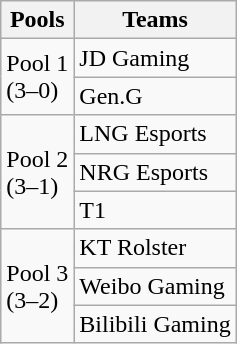<table class="wikitable">
<tr>
<th colspan="2">Pools</th>
<th>Teams</th>
</tr>
<tr>
<td colspan="2" rowspan="2">Pool 1<br>(3–0)</td>
<td>JD Gaming</td>
</tr>
<tr>
<td>Gen.G</td>
</tr>
<tr>
<td colspan="2" rowspan="3">Pool 2<br>(3–1)</td>
<td>LNG Esports</td>
</tr>
<tr>
<td>NRG Esports</td>
</tr>
<tr>
<td>T1</td>
</tr>
<tr>
<td colspan="2" rowspan="3">Pool 3<br>(3–2)</td>
<td>KT Rolster</td>
</tr>
<tr>
<td>Weibo Gaming</td>
</tr>
<tr>
<td>Bilibili Gaming</td>
</tr>
</table>
